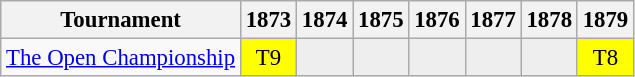<table class="wikitable" style="font-size:95%;text-align:center;">
<tr>
<th>Tournament</th>
<th>1873</th>
<th>1874</th>
<th>1875</th>
<th>1876</th>
<th>1877</th>
<th>1878</th>
<th>1879</th>
</tr>
<tr>
<td align=left><a href='#'>The Open Championship</a></td>
<td style="background:yellow;">T9</td>
<td style="background:#eeeeee;"></td>
<td style="background:#eeeeee;"></td>
<td style="background:#eeeeee;"></td>
<td style="background:#eeeeee;"></td>
<td style="background:#eeeeee;"></td>
<td style="background:yellow;">T8</td>
</tr>
</table>
